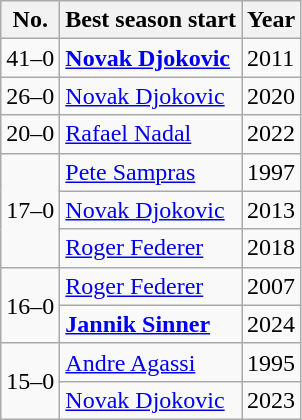<table class="wikitable" style="display:inline-table;">
<tr>
<th>No.</th>
<th>Best season start</th>
<th>Year</th>
</tr>
<tr>
<td>41–0</td>
<td> <strong><a href='#'>Novak Djokovic</a></strong></td>
<td>2011</td>
</tr>
<tr>
<td>26–0</td>
<td> <a href='#'>Novak Djokovic</a></td>
<td>2020</td>
</tr>
<tr>
<td>20–0</td>
<td> <a href='#'>Rafael Nadal</a></td>
<td>2022</td>
</tr>
<tr>
<td rowspan=3>17–0</td>
<td> <a href='#'>Pete Sampras</a></td>
<td>1997</td>
</tr>
<tr>
<td> <a href='#'>Novak Djokovic</a></td>
<td>2013</td>
</tr>
<tr>
<td> <a href='#'>Roger Federer</a></td>
<td>2018</td>
</tr>
<tr>
<td rowspan=2>16–0</td>
<td> <a href='#'>Roger Federer</a></td>
<td>2007</td>
</tr>
<tr>
<td> <strong><a href='#'>Jannik Sinner</a></strong></td>
<td>2024</td>
</tr>
<tr>
<td rowspan=2>15–0</td>
<td> <a href='#'>Andre Agassi</a></td>
<td>1995</td>
</tr>
<tr>
<td> <a href='#'>Novak Djokovic</a></td>
<td>2023</td>
</tr>
</table>
